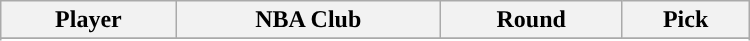<table class="wikitable" width="500">
<tr>
<th>Player</th>
<th>NBA Club</th>
<th>Round</th>
<th>Pick</th>
</tr>
<tr>
</tr>
<tr align="center" bgcolor="">
</tr>
</table>
